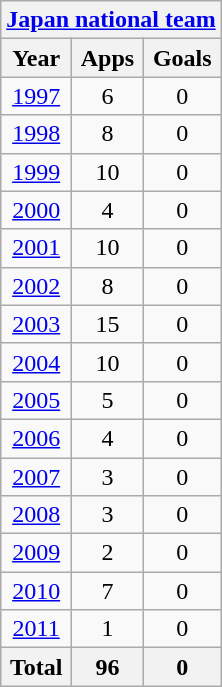<table class="wikitable" style="text-align:center">
<tr>
<th colspan=3><a href='#'>Japan national team</a></th>
</tr>
<tr>
<th>Year</th>
<th>Apps</th>
<th>Goals</th>
</tr>
<tr>
<td><a href='#'>1997</a></td>
<td>6</td>
<td>0</td>
</tr>
<tr>
<td><a href='#'>1998</a></td>
<td>8</td>
<td>0</td>
</tr>
<tr>
<td><a href='#'>1999</a></td>
<td>10</td>
<td>0</td>
</tr>
<tr>
<td><a href='#'>2000</a></td>
<td>4</td>
<td>0</td>
</tr>
<tr>
<td><a href='#'>2001</a></td>
<td>10</td>
<td>0</td>
</tr>
<tr>
<td><a href='#'>2002</a></td>
<td>8</td>
<td>0</td>
</tr>
<tr>
<td><a href='#'>2003</a></td>
<td>15</td>
<td>0</td>
</tr>
<tr>
<td><a href='#'>2004</a></td>
<td>10</td>
<td>0</td>
</tr>
<tr>
<td><a href='#'>2005</a></td>
<td>5</td>
<td>0</td>
</tr>
<tr>
<td><a href='#'>2006</a></td>
<td>4</td>
<td>0</td>
</tr>
<tr>
<td><a href='#'>2007</a></td>
<td>3</td>
<td>0</td>
</tr>
<tr>
<td><a href='#'>2008</a></td>
<td>3</td>
<td>0</td>
</tr>
<tr>
<td><a href='#'>2009</a></td>
<td>2</td>
<td>0</td>
</tr>
<tr>
<td><a href='#'>2010</a></td>
<td>7</td>
<td>0</td>
</tr>
<tr>
<td><a href='#'>2011</a></td>
<td>1</td>
<td>0</td>
</tr>
<tr>
<th>Total</th>
<th>96</th>
<th>0</th>
</tr>
</table>
